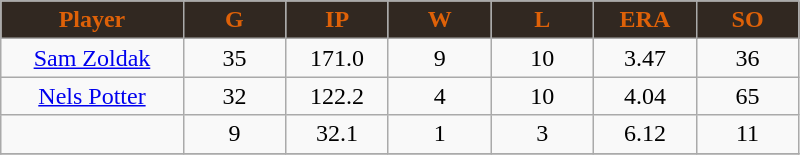<table class="wikitable sortable">
<tr>
<th style="background:#312821;color:#de6108;" width="16%">Player</th>
<th style="background:#312821;color:#de6108;" width="9%">G</th>
<th style="background:#312821;color:#de6108;" width="9%">IP</th>
<th style="background:#312821;color:#de6108;" width="9%">W</th>
<th style="background:#312821;color:#de6108;" width="9%">L</th>
<th style="background:#312821;color:#de6108;" width="9%">ERA</th>
<th style="background:#312821;color:#de6108;" width="9%">SO</th>
</tr>
<tr align="center">
<td><a href='#'>Sam Zoldak</a></td>
<td>35</td>
<td>171.0</td>
<td>9</td>
<td>10</td>
<td>3.47</td>
<td>36</td>
</tr>
<tr align="center">
<td><a href='#'>Nels Potter</a></td>
<td>32</td>
<td>122.2</td>
<td>4</td>
<td>10</td>
<td>4.04</td>
<td>65</td>
</tr>
<tr align="center">
<td></td>
<td>9</td>
<td>32.1</td>
<td>1</td>
<td>3</td>
<td>6.12</td>
<td>11</td>
</tr>
<tr align="center">
</tr>
</table>
